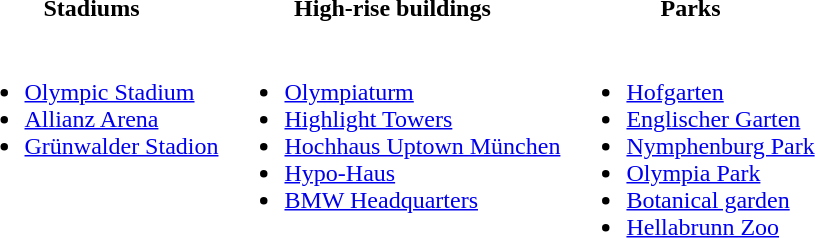<table border="0">
<tr class="hintergrundfarbe5">
<th>Stadiums</th>
<th>High-rise buildings</th>
<th>Parks</th>
</tr>
<tr valign="top">
<td><br><ul><li><a href='#'>Olympic Stadium</a></li><li><a href='#'>Allianz Arena</a></li><li><a href='#'>Grünwalder Stadion</a></li></ul></td>
<td><br><ul><li><a href='#'>Olympiaturm</a></li><li><a href='#'>Highlight Towers</a></li><li><a href='#'>Hochhaus Uptown München</a></li><li><a href='#'>Hypo-Haus</a></li><li><a href='#'>BMW Headquarters</a></li></ul></td>
<td><br><ul><li><a href='#'>Hofgarten</a></li><li><a href='#'>Englischer Garten</a></li><li><a href='#'>Nymphenburg Park</a></li><li><a href='#'>Olympia Park</a></li><li><a href='#'>Botanical garden</a></li><li><a href='#'>Hellabrunn Zoo</a></li></ul></td>
</tr>
</table>
